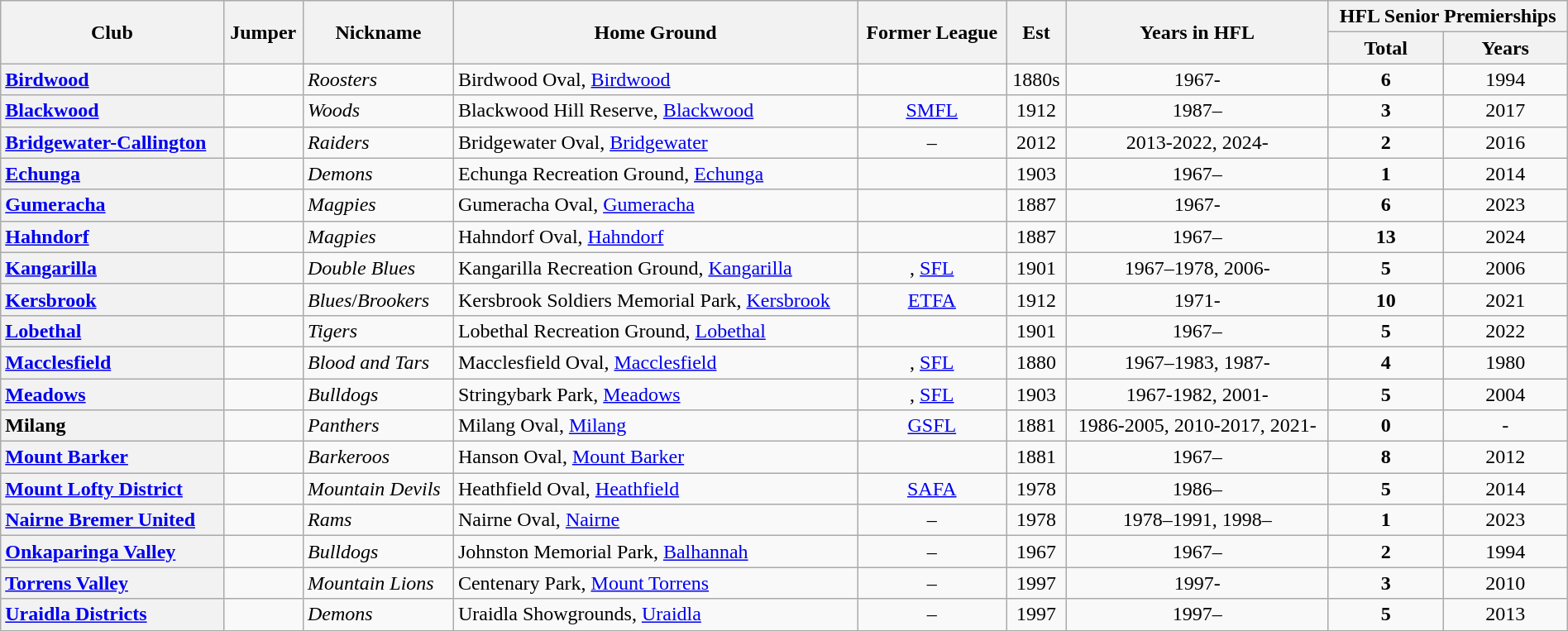<table class="wikitable sortable mw-collapsible mw-collapsed" style="width:100%">
<tr>
<th rowspan="2">Club</th>
<th rowspan="2">Jumper</th>
<th rowspan="2">Nickname</th>
<th rowspan="2">Home Ground</th>
<th rowspan="2">Former League</th>
<th rowspan="2">Est</th>
<th rowspan="2">Years in HFL</th>
<th colspan="2">HFL Senior Premierships</th>
</tr>
<tr>
<th>Total</th>
<th>Years</th>
</tr>
<tr>
<th style="text-align:left"><a href='#'>Birdwood</a></th>
<td></td>
<td><em>Roosters</em></td>
<td>Birdwood Oval, <a href='#'>Birdwood</a></td>
<td align='center'></td>
<td align='center'>1880s</td>
<td align='center'>1967-</td>
<td align='center'><strong>6</strong></td>
<td align="center">1994</td>
</tr>
<tr>
<th style="text-align:left"><a href='#'>Blackwood</a></th>
<td></td>
<td><em>Woods</em></td>
<td>Blackwood Hill Reserve, <a href='#'>Blackwood</a></td>
<td align='center'><a href='#'>SMFL</a></td>
<td align='center'>1912</td>
<td align='center'>1987–</td>
<td align='center'><strong>3</strong></td>
<td align="center">2017</td>
</tr>
<tr>
<th style="text-align:left"><a href='#'>Bridgewater-Callington</a></th>
<td></td>
<td><em>Raiders</em></td>
<td>Bridgewater Oval, <a href='#'>Bridgewater</a></td>
<td align='center'>–</td>
<td align='center'>2012</td>
<td align='center'>2013-2022, 2024-</td>
<td align='center'><strong>2</strong></td>
<td align="center">2016</td>
</tr>
<tr>
<th style="text-align:left"><a href='#'>Echunga</a></th>
<td></td>
<td><em>Demons</em></td>
<td>Echunga Recreation Ground, <a href='#'>Echunga</a></td>
<td align='center'></td>
<td align='center'>1903</td>
<td align='center'>1967–</td>
<td align='center'><strong>1</strong></td>
<td align="center">2014</td>
</tr>
<tr>
<th style="text-align:left"><a href='#'>Gumeracha</a></th>
<td></td>
<td><em>Magpies</em></td>
<td>Gumeracha Oval, <a href='#'>Gumeracha</a></td>
<td align='center'></td>
<td align='center'>1887</td>
<td align='center'>1967-</td>
<td align='center'><strong>6</strong></td>
<td align="center">2023</td>
</tr>
<tr>
<th style="text-align:left"><a href='#'>Hahndorf</a></th>
<td></td>
<td><em>Magpies</em></td>
<td>Hahndorf Oval, <a href='#'>Hahndorf</a></td>
<td align='center'></td>
<td align='center'>1887</td>
<td align='center'>1967–</td>
<td align='center'><strong>13</strong></td>
<td align="center">2024</td>
</tr>
<tr>
<th style="text-align:left"><a href='#'>Kangarilla</a></th>
<td></td>
<td><em>Double Blues</em></td>
<td>Kangarilla Recreation Ground, <a href='#'>Kangarilla</a></td>
<td align='center'>, <a href='#'>SFL</a></td>
<td align='center'>1901</td>
<td align='center'>1967–1978, 2006-</td>
<td align='center'><strong>5</strong></td>
<td align="center">2006</td>
</tr>
<tr>
<th style="text-align:left"><a href='#'>Kersbrook</a></th>
<td></td>
<td><em>Blues</em>/<em>Brookers</em></td>
<td>Kersbrook Soldiers Memorial Park, <a href='#'>Kersbrook</a></td>
<td align='center'><a href='#'>ETFA</a></td>
<td align='center'>1912</td>
<td align='center'>1971-</td>
<td align='center'><strong>10</strong></td>
<td align="center">2021</td>
</tr>
<tr>
<th style="text-align:left"><a href='#'>Lobethal</a></th>
<td></td>
<td><em>Tigers</em></td>
<td>Lobethal Recreation Ground, <a href='#'>Lobethal</a></td>
<td align='center'></td>
<td align='center'>1901</td>
<td align='center'>1967–</td>
<td align='center'><strong>5</strong></td>
<td align="center">2022</td>
</tr>
<tr>
<th style="text-align:left"><a href='#'>Macclesfield</a></th>
<td></td>
<td><em>Blood and Tars</em></td>
<td>Macclesfield Oval, <a href='#'>Macclesfield</a></td>
<td align='center'>, <a href='#'>SFL</a></td>
<td align='center'>1880</td>
<td align='center'>1967–1983, 1987-</td>
<td align='center'><strong>4</strong></td>
<td align="center">1980</td>
</tr>
<tr>
<th style="text-align:left"><a href='#'>Meadows</a></th>
<td></td>
<td><em>Bulldogs</em></td>
<td>Stringybark Park, <a href='#'>Meadows</a></td>
<td align='center'>, <a href='#'>SFL</a></td>
<td align='center'>1903</td>
<td align='center'>1967-1982, 2001-</td>
<td align='center'><strong>5</strong></td>
<td align="center">2004</td>
</tr>
<tr>
<th style="text-align:left">Milang</th>
<td></td>
<td><em>Panthers</em></td>
<td>Milang Oval, <a href='#'>Milang</a></td>
<td align='center'><a href='#'>GSFL</a></td>
<td align='center'>1881</td>
<td align='center'>1986-2005, 2010-2017, 2021-</td>
<td align='center'><strong>0</strong></td>
<td align="center">-</td>
</tr>
<tr>
<th style="text-align:left"><a href='#'>Mount Barker</a></th>
<td></td>
<td><em>Barkeroos</em></td>
<td>Hanson Oval, <a href='#'>Mount Barker</a></td>
<td align='center'></td>
<td align='center'>1881</td>
<td align='center'>1967–</td>
<td align='center'><strong>8</strong></td>
<td align="center">2012</td>
</tr>
<tr>
<th style="text-align:left"><a href='#'>Mount Lofty District</a></th>
<td></td>
<td><em>Mountain Devils</em></td>
<td>Heathfield Oval, <a href='#'>Heathfield</a></td>
<td align='center'><a href='#'>SAFA</a></td>
<td align='center'>1978</td>
<td align='center'>1986–</td>
<td align='center'><strong>5</strong></td>
<td align="center">2014</td>
</tr>
<tr>
<th style="text-align:left"><a href='#'>Nairne Bremer United</a></th>
<td></td>
<td><em>Rams</em></td>
<td>Nairne Oval, <a href='#'>Nairne</a></td>
<td align='center'>–</td>
<td align='center'>1978</td>
<td align='center'>1978–1991, 1998–</td>
<td align='center'><strong>1</strong></td>
<td align="center">2023</td>
</tr>
<tr>
<th style="text-align:left"><a href='#'>Onkaparinga Valley</a></th>
<td></td>
<td><em>Bulldogs</em></td>
<td>Johnston Memorial Park, <a href='#'>Balhannah</a></td>
<td align='center'>–</td>
<td align='center'>1967</td>
<td align='center'>1967–</td>
<td align='center'><strong>2</strong></td>
<td align="center">1994</td>
</tr>
<tr>
<th style="text-align:left"><a href='#'>Torrens Valley</a></th>
<td></td>
<td><em>Mountain Lions</em></td>
<td>Centenary Park, <a href='#'>Mount Torrens</a></td>
<td align='center'>–</td>
<td align='center'>1997</td>
<td align='center'>1997-</td>
<td align='center'><strong>3</strong></td>
<td align="center">2010</td>
</tr>
<tr>
<th style="text-align:left"><a href='#'>Uraidla Districts</a></th>
<td></td>
<td><em>Demons</em></td>
<td>Uraidla Showgrounds, <a href='#'>Uraidla</a></td>
<td align='center'>–</td>
<td align='center'>1997</td>
<td align='center'>1997–</td>
<td align='center'><strong>5</strong></td>
<td align="center">2013</td>
</tr>
</table>
